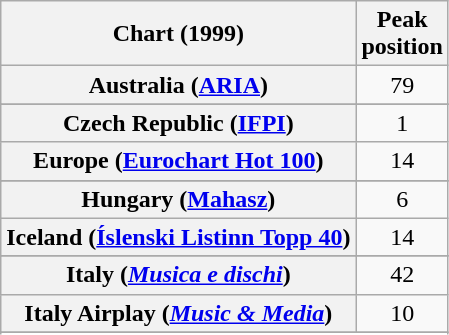<table class="wikitable sortable plainrowheaders" style="text-align:center">
<tr>
<th>Chart (1999)</th>
<th>Peak<br>position</th>
</tr>
<tr>
<th scope="row">Australia (<a href='#'>ARIA</a>)</th>
<td>79</td>
</tr>
<tr>
</tr>
<tr>
</tr>
<tr>
<th scope="row">Czech Republic (<a href='#'>IFPI</a>)</th>
<td>1</td>
</tr>
<tr>
<th scope="row">Europe (<a href='#'>Eurochart Hot 100</a>)</th>
<td>14</td>
</tr>
<tr>
</tr>
<tr>
</tr>
<tr>
<th scope="row">Hungary (<a href='#'>Mahasz</a>)</th>
<td>6</td>
</tr>
<tr>
<th scope="row">Iceland (<a href='#'>Íslenski Listinn Topp 40</a>)</th>
<td>14</td>
</tr>
<tr>
</tr>
<tr>
<th scope="row">Italy (<em><a href='#'>Musica e dischi</a></em>)</th>
<td>42</td>
</tr>
<tr>
<th scope="row">Italy Airplay (<em><a href='#'>Music & Media</a></em>)</th>
<td>10</td>
</tr>
<tr>
</tr>
<tr>
</tr>
<tr>
</tr>
<tr>
</tr>
<tr>
</tr>
<tr>
</tr>
<tr>
</tr>
</table>
